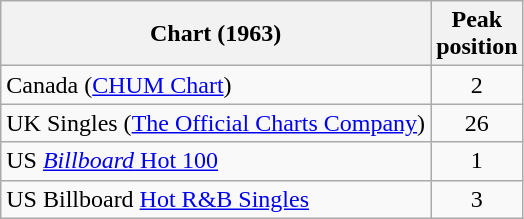<table class="wikitable sortable">
<tr>
<th>Chart (1963)</th>
<th>Peak<br>position</th>
</tr>
<tr>
<td>Canada (<a href='#'>CHUM Chart</a>)</td>
<td align="center">2</td>
</tr>
<tr>
<td>UK Singles (<a href='#'>The Official Charts Company</a>)</td>
<td align="center">26</td>
</tr>
<tr>
<td align="left">US <a href='#'><em>Billboard</em> Hot 100</a></td>
<td align="center">1</td>
</tr>
<tr>
<td align="left">US  Billboard <a href='#'>Hot R&B Singles</a></td>
<td align="center">3</td>
</tr>
</table>
